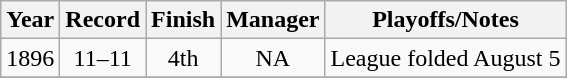<table class="wikitable" style="text-align:center">
<tr>
<th>Year</th>
<th>Record</th>
<th>Finish</th>
<th>Manager</th>
<th>Playoffs/Notes</th>
</tr>
<tr>
<td>1896</td>
<td>11–11</td>
<td>4th</td>
<td>NA</td>
<td>League folded August 5</td>
</tr>
<tr>
</tr>
</table>
